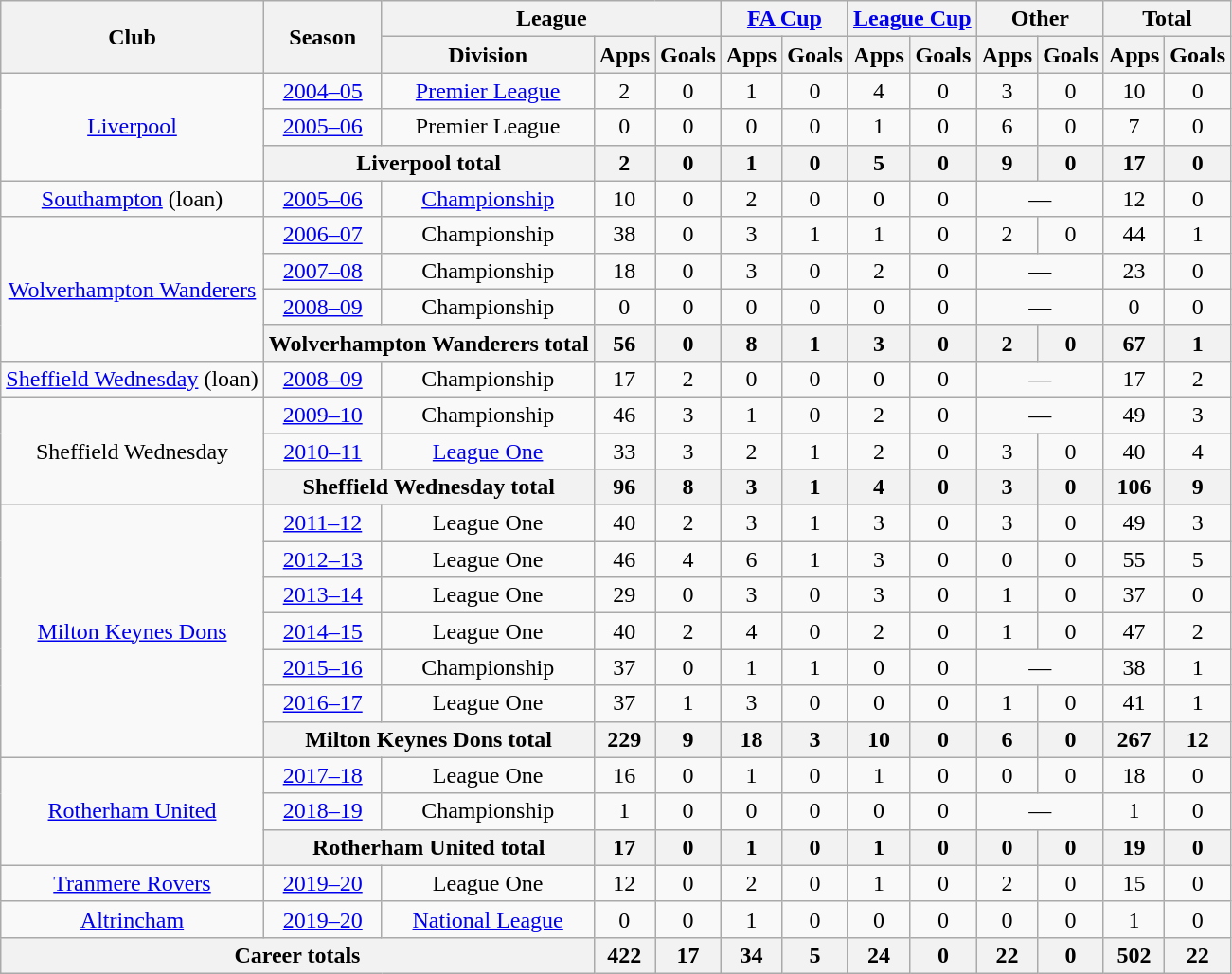<table class="wikitable" style="text-align: center">
<tr>
<th rowspan="2">Club</th>
<th rowspan="2">Season</th>
<th colspan="3">League</th>
<th colspan="2"><a href='#'>FA Cup</a></th>
<th colspan="2"><a href='#'>League Cup</a></th>
<th colspan="2">Other</th>
<th colspan="2">Total</th>
</tr>
<tr>
<th>Division</th>
<th>Apps</th>
<th>Goals</th>
<th>Apps</th>
<th>Goals</th>
<th>Apps</th>
<th>Goals</th>
<th>Apps</th>
<th>Goals</th>
<th>Apps</th>
<th>Goals</th>
</tr>
<tr>
<td rowspan="3"><a href='#'>Liverpool</a></td>
<td><a href='#'>2004–05</a></td>
<td><a href='#'>Premier League</a></td>
<td>2</td>
<td>0</td>
<td>1</td>
<td>0</td>
<td>4</td>
<td>0</td>
<td>3</td>
<td>0</td>
<td>10</td>
<td>0</td>
</tr>
<tr>
<td><a href='#'>2005–06</a></td>
<td>Premier League</td>
<td>0</td>
<td>0</td>
<td>0</td>
<td>0</td>
<td>1</td>
<td>0</td>
<td>6</td>
<td>0</td>
<td>7</td>
<td>0</td>
</tr>
<tr>
<th colspan="2">Liverpool total</th>
<th>2</th>
<th>0</th>
<th>1</th>
<th>0</th>
<th>5</th>
<th>0</th>
<th>9</th>
<th>0</th>
<th>17</th>
<th>0</th>
</tr>
<tr>
<td><a href='#'>Southampton</a> (loan)</td>
<td><a href='#'>2005–06</a></td>
<td><a href='#'>Championship</a></td>
<td>10</td>
<td>0</td>
<td>2</td>
<td>0</td>
<td>0</td>
<td>0</td>
<td colspan="2">—</td>
<td>12</td>
<td>0</td>
</tr>
<tr>
<td rowspan="4"><a href='#'>Wolverhampton Wanderers</a></td>
<td><a href='#'>2006–07</a></td>
<td>Championship</td>
<td>38</td>
<td>0</td>
<td>3</td>
<td>1</td>
<td>1</td>
<td>0</td>
<td>2</td>
<td>0</td>
<td>44</td>
<td>1</td>
</tr>
<tr>
<td><a href='#'>2007–08</a></td>
<td>Championship</td>
<td>18</td>
<td>0</td>
<td>3</td>
<td>0</td>
<td>2</td>
<td>0</td>
<td colspan="2">—</td>
<td>23</td>
<td>0</td>
</tr>
<tr>
<td><a href='#'>2008–09</a></td>
<td>Championship</td>
<td>0</td>
<td>0</td>
<td>0</td>
<td>0</td>
<td>0</td>
<td>0</td>
<td colspan="2">—</td>
<td>0</td>
<td>0</td>
</tr>
<tr>
<th colspan="2">Wolverhampton Wanderers total</th>
<th>56</th>
<th>0</th>
<th>8</th>
<th>1</th>
<th>3</th>
<th>0</th>
<th>2</th>
<th>0</th>
<th>67</th>
<th>1</th>
</tr>
<tr>
<td><a href='#'>Sheffield Wednesday</a> (loan)</td>
<td><a href='#'>2008–09</a></td>
<td>Championship</td>
<td>17</td>
<td>2</td>
<td>0</td>
<td>0</td>
<td>0</td>
<td>0</td>
<td colspan="2">—</td>
<td>17</td>
<td>2</td>
</tr>
<tr>
<td rowspan="3">Sheffield Wednesday</td>
<td><a href='#'>2009–10</a></td>
<td>Championship</td>
<td>46</td>
<td>3</td>
<td>1</td>
<td>0</td>
<td>2</td>
<td>0</td>
<td colspan="2">—</td>
<td>49</td>
<td>3</td>
</tr>
<tr>
<td><a href='#'>2010–11</a></td>
<td><a href='#'>League One</a></td>
<td>33</td>
<td>3</td>
<td>2</td>
<td>1</td>
<td>2</td>
<td>0</td>
<td>3</td>
<td>0</td>
<td>40</td>
<td>4</td>
</tr>
<tr>
<th colspan="2">Sheffield Wednesday total</th>
<th>96</th>
<th>8</th>
<th>3</th>
<th>1</th>
<th>4</th>
<th>0</th>
<th>3</th>
<th>0</th>
<th>106</th>
<th>9</th>
</tr>
<tr>
<td rowspan="7"><a href='#'>Milton Keynes Dons</a></td>
<td><a href='#'>2011–12</a></td>
<td>League One</td>
<td>40</td>
<td>2</td>
<td>3</td>
<td>1</td>
<td>3</td>
<td>0</td>
<td>3</td>
<td>0</td>
<td>49</td>
<td>3</td>
</tr>
<tr>
<td><a href='#'>2012–13</a></td>
<td>League One</td>
<td>46</td>
<td>4</td>
<td>6</td>
<td>1</td>
<td>3</td>
<td>0</td>
<td>0</td>
<td>0</td>
<td>55</td>
<td>5</td>
</tr>
<tr>
<td><a href='#'>2013–14</a></td>
<td>League One</td>
<td>29</td>
<td>0</td>
<td>3</td>
<td>0</td>
<td>3</td>
<td>0</td>
<td>1</td>
<td>0</td>
<td>37</td>
<td>0</td>
</tr>
<tr>
<td><a href='#'>2014–15</a></td>
<td>League One</td>
<td>40</td>
<td>2</td>
<td>4</td>
<td>0</td>
<td>2</td>
<td>0</td>
<td>1</td>
<td>0</td>
<td>47</td>
<td>2</td>
</tr>
<tr>
<td><a href='#'>2015–16</a></td>
<td>Championship</td>
<td>37</td>
<td>0</td>
<td>1</td>
<td>1</td>
<td>0</td>
<td>0</td>
<td colspan="2">—</td>
<td>38</td>
<td>1</td>
</tr>
<tr>
<td><a href='#'>2016–17</a></td>
<td>League One</td>
<td>37</td>
<td>1</td>
<td>3</td>
<td>0</td>
<td>0</td>
<td>0</td>
<td>1</td>
<td>0</td>
<td>41</td>
<td>1</td>
</tr>
<tr>
<th colspan="2">Milton Keynes Dons total</th>
<th>229</th>
<th>9</th>
<th>18</th>
<th>3</th>
<th>10</th>
<th>0</th>
<th>6</th>
<th>0</th>
<th>267</th>
<th>12</th>
</tr>
<tr>
<td rowspan=3><a href='#'>Rotherham United</a></td>
<td><a href='#'>2017–18</a></td>
<td>League One</td>
<td>16</td>
<td>0</td>
<td>1</td>
<td>0</td>
<td>1</td>
<td>0</td>
<td>0</td>
<td>0</td>
<td>18</td>
<td>0</td>
</tr>
<tr>
<td><a href='#'>2018–19</a></td>
<td>Championship</td>
<td>1</td>
<td>0</td>
<td>0</td>
<td>0</td>
<td>0</td>
<td>0</td>
<td colspan="2">—</td>
<td>1</td>
<td>0</td>
</tr>
<tr>
<th colspan=2>Rotherham United total</th>
<th>17</th>
<th>0</th>
<th>1</th>
<th>0</th>
<th>1</th>
<th>0</th>
<th>0</th>
<th>0</th>
<th>19</th>
<th>0</th>
</tr>
<tr>
<td><a href='#'>Tranmere Rovers</a></td>
<td><a href='#'>2019–20</a></td>
<td>League One</td>
<td>12</td>
<td>0</td>
<td>2</td>
<td>0</td>
<td>1</td>
<td>0</td>
<td>2</td>
<td>0</td>
<td>15</td>
<td>0</td>
</tr>
<tr>
<td><a href='#'>Altrincham</a></td>
<td><a href='#'>2019–20</a></td>
<td><a href='#'>National League</a></td>
<td>0</td>
<td>0</td>
<td>1</td>
<td>0</td>
<td>0</td>
<td>0</td>
<td>0</td>
<td>0</td>
<td>1</td>
<td>0</td>
</tr>
<tr>
<th colspan="3">Career totals</th>
<th>422</th>
<th>17</th>
<th>34</th>
<th>5</th>
<th>24</th>
<th>0</th>
<th>22</th>
<th>0</th>
<th>502</th>
<th>22</th>
</tr>
</table>
